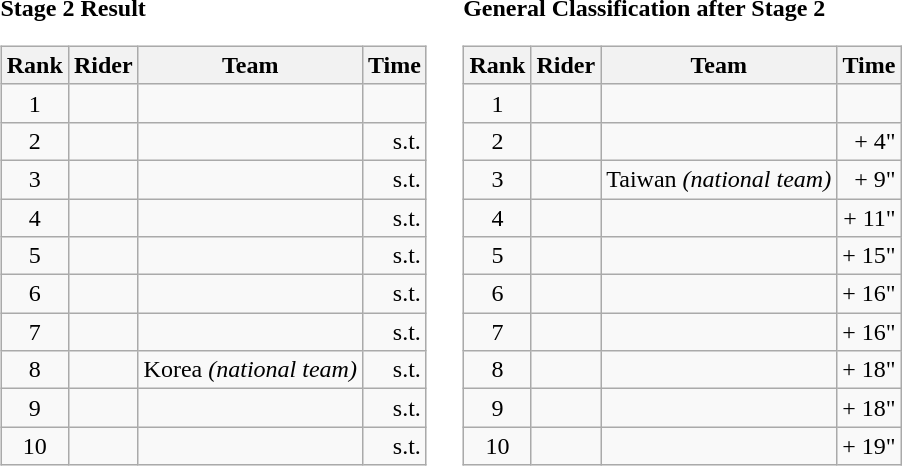<table>
<tr>
<td><strong>Stage 2 Result</strong><br><table class=wikitable>
<tr>
<th>Rank</th>
<th>Rider</th>
<th>Team</th>
<th>Time</th>
</tr>
<tr>
<td align=center>1</td>
<td></td>
<td></td>
<td align=right></td>
</tr>
<tr>
<td align=center>2</td>
<td></td>
<td></td>
<td align=right>s.t.</td>
</tr>
<tr>
<td align=center>3</td>
<td></td>
<td></td>
<td align=right>s.t.</td>
</tr>
<tr>
<td align=center>4</td>
<td></td>
<td></td>
<td align=right>s.t.</td>
</tr>
<tr>
<td align=center>5</td>
<td></td>
<td></td>
<td align=right>s.t.</td>
</tr>
<tr>
<td align=center>6</td>
<td></td>
<td></td>
<td align=right>s.t.</td>
</tr>
<tr>
<td align=center>7</td>
<td></td>
<td></td>
<td align=right>s.t.</td>
</tr>
<tr>
<td align=center>8</td>
<td></td>
<td>Korea <em>(national team)</em></td>
<td align=right>s.t.</td>
</tr>
<tr>
<td align=center>9</td>
<td></td>
<td></td>
<td align=right>s.t.</td>
</tr>
<tr>
<td align=center>10</td>
<td></td>
<td></td>
<td align=right>s.t.</td>
</tr>
</table>
</td>
<td></td>
<td><strong>General Classification after Stage 2</strong><br><table class=wikitable>
<tr>
<th>Rank</th>
<th>Rider</th>
<th>Team</th>
<th>Time</th>
</tr>
<tr>
<td align=center>1</td>
<td> </td>
<td></td>
<td align=right></td>
</tr>
<tr>
<td align=center>2</td>
<td></td>
<td></td>
<td align=right>+ 4"</td>
</tr>
<tr>
<td align=center>3</td>
<td></td>
<td>Taiwan <em>(national team)</em></td>
<td align=right>+ 9"</td>
</tr>
<tr>
<td align=center>4</td>
<td></td>
<td></td>
<td align=right>+ 11"</td>
</tr>
<tr>
<td align=center>5</td>
<td></td>
<td></td>
<td align=right>+ 15"</td>
</tr>
<tr>
<td align=center>6</td>
<td></td>
<td></td>
<td align=right>+ 16"</td>
</tr>
<tr>
<td align=center>7</td>
<td></td>
<td></td>
<td align=right>+ 16"</td>
</tr>
<tr>
<td align=center>8</td>
<td></td>
<td></td>
<td align=right>+ 18"</td>
</tr>
<tr>
<td align=center>9</td>
<td></td>
<td></td>
<td align=right>+ 18"</td>
</tr>
<tr>
<td align=center>10</td>
<td></td>
<td></td>
<td align=right>+ 19"</td>
</tr>
</table>
</td>
</tr>
</table>
